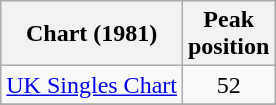<table class="wikitable">
<tr>
<th>Chart (1981)</th>
<th>Peak<br>position</th>
</tr>
<tr>
<td><a href='#'>UK Singles Chart</a></td>
<td style="text-align:center;">52</td>
</tr>
<tr>
</tr>
</table>
